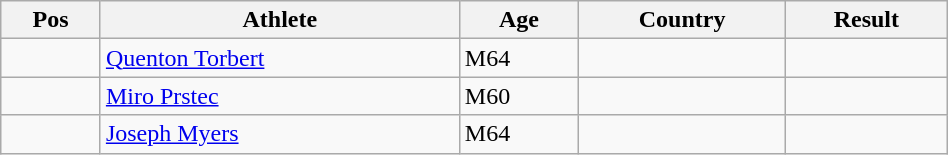<table class="wikitable"  style="text-align:center; width:50%;">
<tr>
<th>Pos</th>
<th>Athlete</th>
<th>Age</th>
<th>Country</th>
<th>Result</th>
</tr>
<tr>
<td align=center></td>
<td align=left><a href='#'>Quenton Torbert</a></td>
<td align=left>M64</td>
<td align=left></td>
<td></td>
</tr>
<tr>
<td align=center></td>
<td align=left><a href='#'>Miro Prstec</a></td>
<td align=left>M60</td>
<td align=left></td>
<td></td>
</tr>
<tr>
<td align=center></td>
<td align=left><a href='#'>Joseph Myers</a></td>
<td align=left>M64</td>
<td align=left></td>
<td></td>
</tr>
</table>
